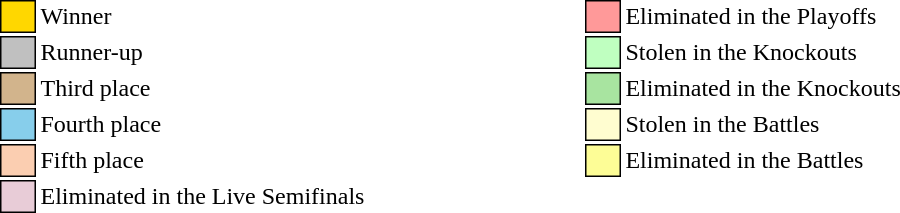<table class="toccolours" style="font-size: 100%; white-space: nowrap">
<tr>
<td style="background: gold; border:1px solid black">     </td>
<td>Winner</td>
<td>     </td>
<td>     </td>
<td>     </td>
<td>     </td>
<td>     </td>
<td>     </td>
<td style="background:#FF9999; border:1px solid black">     </td>
<td>Eliminated in the Playoffs</td>
</tr>
<tr>
<td style="background: silver; border:1px solid black">     </td>
<td>Runner-up</td>
<td>     </td>
<td>     </td>
<td>     </td>
<td>     </td>
<td>     </td>
<td>     </td>
<td style="background:#BFFFC0; border:1px solid black">     </td>
<td>Stolen in the Knockouts</td>
</tr>
<tr>
<td style="background: tan; border:1px solid black">     </td>
<td>Third place</td>
<td>     </td>
<td>     </td>
<td>     </td>
<td>     </td>
<td>     </td>
<td>     </td>
<td style="background:#A8E4A0; border:1px solid black">     </td>
<td>Eliminated in the Knockouts</td>
</tr>
<tr>
<td style="background:skyblue; border:1px solid black">     </td>
<td>Fourth place</td>
<td>     </td>
<td>     </td>
<td>     </td>
<td>     </td>
<td>     </td>
<td>     </td>
<td style="background:#FFFDD0; border:1px solid black">     </td>
<td>Stolen in the Battles</td>
</tr>
<tr>
<td style="background:#FBCEB1; border:1px solid black">     </td>
<td>Fifth place</td>
<td>     </td>
<td>     </td>
<td>     </td>
<td>     </td>
<td>     </td>
<td>     </td>
<td style="background:#FDFD96; border:1px solid black">     </td>
<td>Eliminated in the Battles</td>
</tr>
<tr>
<td style="background:#E8CCD7; border:1px solid black">     </td>
<td>Eliminated in the Live Semifinals</td>
</tr>
</table>
